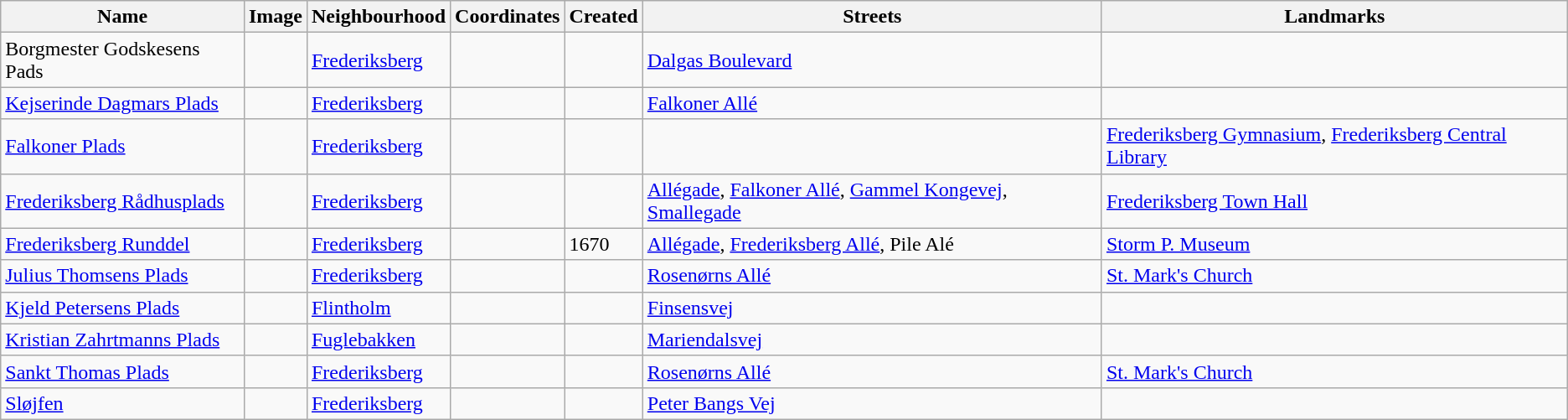<table class="wikitable sortable">
<tr>
<th>Name</th>
<th>Image</th>
<th>Neighbourhood</th>
<th>Coordinates</th>
<th>Created</th>
<th>Streets</th>
<th>Landmarks</th>
</tr>
<tr>
<td>Borgmester Godskesens Pads</td>
<td></td>
<td><a href='#'>Frederiksberg</a></td>
<td></td>
<td></td>
<td><a href='#'>Dalgas Boulevard</a></td>
<td></td>
</tr>
<tr>
<td><a href='#'>Kejserinde Dagmars Plads</a></td>
<td></td>
<td><a href='#'>Frederiksberg</a></td>
<td></td>
<td></td>
<td><a href='#'>Falkoner Allé</a></td>
<td></td>
</tr>
<tr>
<td><a href='#'>Falkoner Plads</a></td>
<td></td>
<td><a href='#'>Frederiksberg</a></td>
<td></td>
<td></td>
<td></td>
<td><a href='#'>Frederiksberg Gymnasium</a>, <a href='#'>Frederiksberg Central Library</a></td>
</tr>
<tr>
<td><a href='#'>Frederiksberg Rådhusplads</a></td>
<td></td>
<td><a href='#'>Frederiksberg</a></td>
<td></td>
<td></td>
<td><a href='#'>Allégade</a>, <a href='#'>Falkoner Allé</a>, <a href='#'>Gammel Kongevej</a>, <a href='#'>Smallegade</a></td>
<td><a href='#'>Frederiksberg Town Hall</a></td>
</tr>
<tr>
<td><a href='#'>Frederiksberg Runddel</a></td>
<td></td>
<td><a href='#'>Frederiksberg</a></td>
<td></td>
<td>1670</td>
<td><a href='#'>Allégade</a>, <a href='#'>Frederiksberg Allé</a>, Pile Alé</td>
<td><a href='#'>Storm P. Museum</a></td>
</tr>
<tr>
<td><a href='#'>Julius Thomsens Plads</a></td>
<td></td>
<td><a href='#'>Frederiksberg</a></td>
<td></td>
<td></td>
<td><a href='#'>Rosenørns Allé</a></td>
<td><a href='#'>St. Mark's Church</a></td>
</tr>
<tr>
<td><a href='#'>Kjeld Petersens Plads</a></td>
<td></td>
<td><a href='#'>Flintholm</a></td>
<td></td>
<td></td>
<td><a href='#'>Finsensvej</a></td>
<td></td>
</tr>
<tr>
<td><a href='#'>Kristian Zahrtmanns Plads</a></td>
<td></td>
<td><a href='#'>Fuglebakken</a></td>
<td></td>
<td></td>
<td><a href='#'>Mariendalsvej</a></td>
<td></td>
</tr>
<tr>
<td><a href='#'>Sankt Thomas Plads</a></td>
<td></td>
<td><a href='#'>Frederiksberg</a></td>
<td></td>
<td></td>
<td><a href='#'>Rosenørns Allé</a></td>
<td><a href='#'>St. Mark's Church</a></td>
</tr>
<tr>
<td><a href='#'>Sløjfen</a></td>
<td></td>
<td><a href='#'>Frederiksberg</a></td>
<td></td>
<td></td>
<td><a href='#'>Peter Bangs Vej</a></td>
<td></td>
</tr>
</table>
